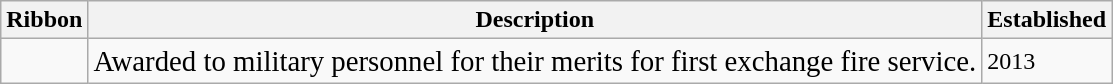<table class="wikitable">
<tr>
<th>Ribbon</th>
<th>Description</th>
<th>Established</th>
</tr>
<tr>
<td><big></big></td>
<td><big>Awarded to military personnel for their merits for first exchange fire service.</big></td>
<td>2013</td>
</tr>
</table>
